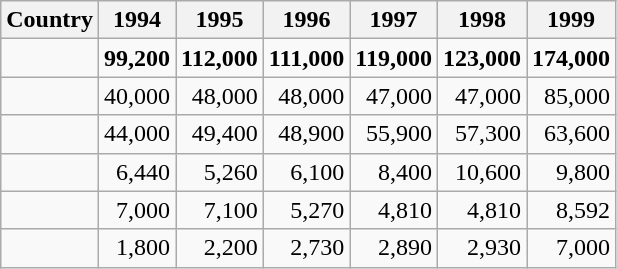<table class="wikitable sortable static-row-numbers" style="text-align:right;">
<tr class="static-row-header" style="text-align:center;vertical-align:bottom;">
<th>Country</th>
<th>1994</th>
<th>1995</th>
<th>1996</th>
<th>1997</th>
<th>1998</th>
<th>1999</th>
</tr>
<tr class="static-row-header " style="font-weight:bold;">
<td> </td>
<td>99,200</td>
<td>112,000</td>
<td>111,000</td>
<td>119,000</td>
<td>123,000</td>
<td>174,000</td>
</tr>
<tr>
<td></td>
<td>40,000</td>
<td>48,000</td>
<td>48,000</td>
<td>47,000</td>
<td>47,000</td>
<td>85,000</td>
</tr>
<tr>
<td></td>
<td>44,000</td>
<td>49,400</td>
<td>48,900</td>
<td>55,900</td>
<td>57,300</td>
<td>63,600</td>
</tr>
<tr>
<td></td>
<td>6,440</td>
<td>5,260</td>
<td>6,100</td>
<td>8,400</td>
<td>10,600</td>
<td>9,800</td>
</tr>
<tr>
<td></td>
<td>7,000</td>
<td>7,100</td>
<td>5,270</td>
<td>4,810</td>
<td>4,810</td>
<td>8,592</td>
</tr>
<tr>
<td> </td>
<td>1,800</td>
<td>2,200</td>
<td>2,730</td>
<td>2,890</td>
<td>2,930</td>
<td>7,000</td>
</tr>
</table>
